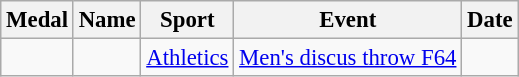<table class="wikitable sortable" style="font-size: 95%;">
<tr>
<th>Medal</th>
<th>Name</th>
<th>Sport</th>
<th>Event</th>
<th>Date</th>
</tr>
<tr>
<td></td>
<td></td>
<td><a href='#'>Athletics</a></td>
<td><a href='#'>Men's discus throw F64</a></td>
<td></td>
</tr>
</table>
